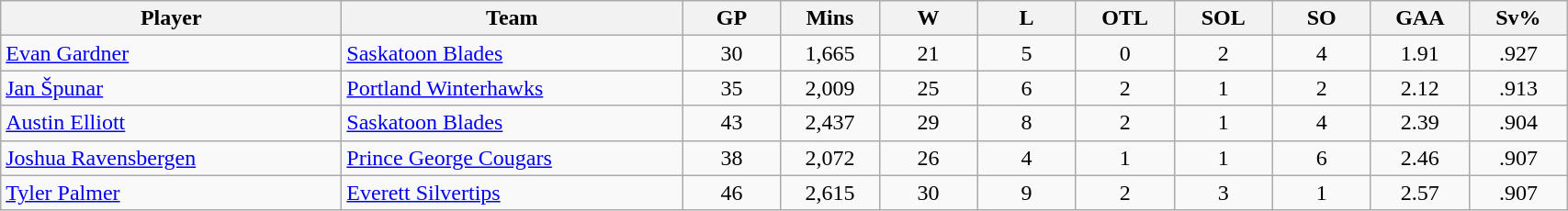<table class="wikitable sortable" style="text-align: center">
<tr>
<th class="unsortable" align=center bgcolor=#F2F2F2 style="width: 15em"><strong>Player</strong></th>
<th style="width: 15em">Team</th>
<th style="width: 4em">GP</th>
<th style="width: 4em">Mins</th>
<th style="width: 4em">W</th>
<th style="width: 4em">L</th>
<th style="width: 4em">OTL</th>
<th style="width: 4em">SOL</th>
<th style="width: 4em">SO</th>
<th style="width: 4em">GAA</th>
<th style="width: 4em">Sv%</th>
</tr>
<tr>
<td align=left><a href='#'>Evan Gardner</a></td>
<td align=left><a href='#'>Saskatoon Blades</a></td>
<td>30</td>
<td>1,665</td>
<td>21</td>
<td>5</td>
<td>0</td>
<td>2</td>
<td>4</td>
<td>1.91</td>
<td>.927</td>
</tr>
<tr>
<td align=left><a href='#'>Jan Špunar</a></td>
<td align=left><a href='#'>Portland Winterhawks</a></td>
<td>35</td>
<td>2,009</td>
<td>25</td>
<td>6</td>
<td>2</td>
<td>1</td>
<td>2</td>
<td>2.12</td>
<td>.913</td>
</tr>
<tr>
<td align=left><a href='#'>Austin Elliott</a></td>
<td align=left><a href='#'>Saskatoon Blades</a></td>
<td>43</td>
<td>2,437</td>
<td>29</td>
<td>8</td>
<td>2</td>
<td>1</td>
<td>4</td>
<td>2.39</td>
<td>.904</td>
</tr>
<tr>
<td align=left><a href='#'>Joshua Ravensbergen</a></td>
<td align=left><a href='#'>Prince George Cougars</a></td>
<td>38</td>
<td>2,072</td>
<td>26</td>
<td>4</td>
<td>1</td>
<td>1</td>
<td>6</td>
<td>2.46</td>
<td>.907</td>
</tr>
<tr>
<td align=left><a href='#'>Tyler Palmer</a></td>
<td align=left><a href='#'>Everett Silvertips</a></td>
<td>46</td>
<td>2,615</td>
<td>30</td>
<td>9</td>
<td>2</td>
<td>3</td>
<td>1</td>
<td>2.57</td>
<td>.907</td>
</tr>
</table>
